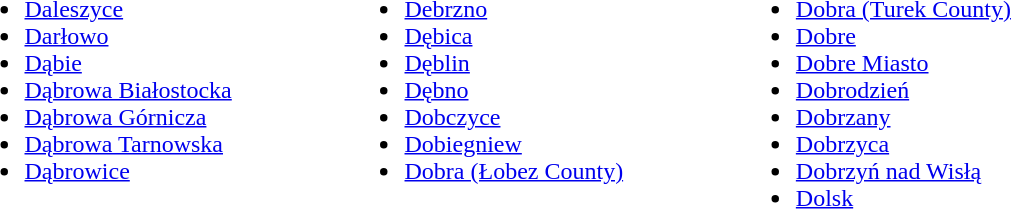<table>
<tr>
<td valign="Top"><br><ul><li><a href='#'>Daleszyce</a></li><li><a href='#'>Darłowo</a></li><li><a href='#'>Dąbie</a></li><li><a href='#'>Dąbrowa Białostocka</a></li><li><a href='#'>Dąbrowa Górnicza</a></li><li><a href='#'>Dąbrowa Tarnowska</a></li><li><a href='#'>Dąbrowice</a></li></ul></td>
<td style="width:10%;"></td>
<td valign="Top"><br><ul><li><a href='#'>Debrzno</a></li><li><a href='#'>Dębica</a></li><li><a href='#'>Dęblin</a></li><li><a href='#'>Dębno</a></li><li><a href='#'>Dobczyce</a></li><li><a href='#'>Dobiegniew</a></li><li><a href='#'>Dobra (Łobez County)</a></li></ul></td>
<td style="width:10%;"></td>
<td valign="Top"><br><ul><li><a href='#'>Dobra (Turek County)</a></li><li><a href='#'>Dobre</a></li><li><a href='#'>Dobre Miasto</a></li><li><a href='#'>Dobrodzień</a></li><li><a href='#'>Dobrzany</a></li><li><a href='#'>Dobrzyca</a></li><li><a href='#'>Dobrzyń nad Wisłą</a></li><li><a href='#'>Dolsk</a></li></ul></td>
</tr>
</table>
